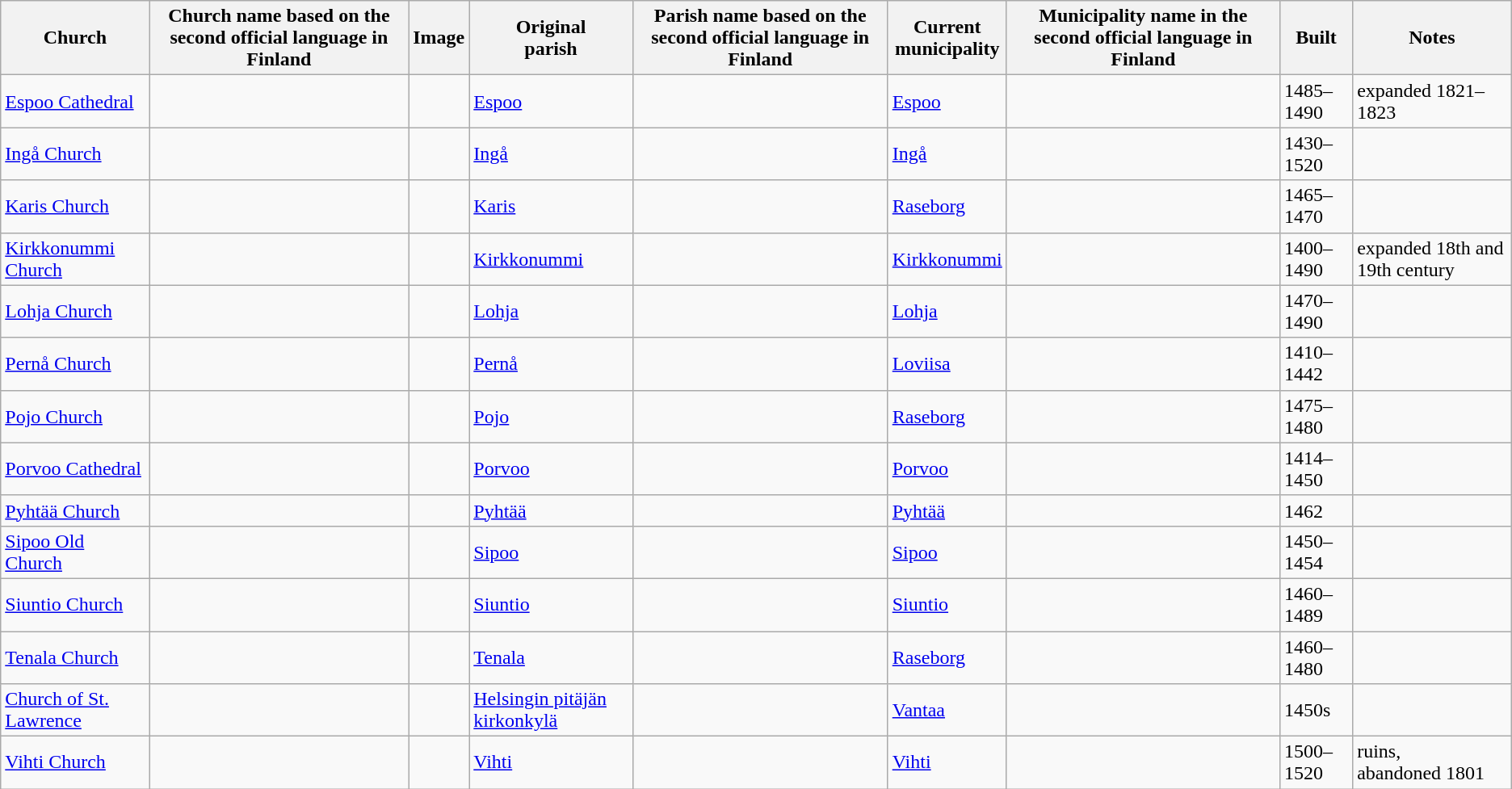<table class="wikitable sortable">
<tr>
<th>Church</th>
<th>Church name based on the second official language in Finland</th>
<th>Image</th>
<th>Original <br> parish</th>
<th>Parish name based on the second official language in Finland</th>
<th>Current <br> municipality</th>
<th>Municipality name in the second official language in Finland</th>
<th>Built</th>
<th>Notes</th>
</tr>
<tr>
<td><a href='#'>Espoo Cathedral</a></td>
<td></td>
<td></td>
<td><a href='#'>Espoo</a></td>
<td></td>
<td><a href='#'>Espoo</a></td>
<td></td>
<td>1485–1490</td>
<td>expanded 1821–1823</td>
</tr>
<tr>
<td><a href='#'>Ingå Church</a></td>
<td></td>
<td></td>
<td><a href='#'>Ingå</a></td>
<td></td>
<td><a href='#'>Ingå</a></td>
<td></td>
<td>1430–1520</td>
<td></td>
</tr>
<tr>
<td><a href='#'>Karis Church</a></td>
<td></td>
<td></td>
<td><a href='#'>Karis</a></td>
<td></td>
<td><a href='#'>Raseborg</a></td>
<td></td>
<td>1465–1470</td>
<td></td>
</tr>
<tr>
<td><a href='#'>Kirkkonummi Church</a></td>
<td></td>
<td></td>
<td><a href='#'>Kirkkonummi</a></td>
<td></td>
<td><a href='#'>Kirkkonummi</a></td>
<td></td>
<td>1400–1490</td>
<td>expanded 18th and 19th century</td>
</tr>
<tr>
<td><a href='#'>Lohja Church</a></td>
<td></td>
<td></td>
<td><a href='#'>Lohja</a></td>
<td></td>
<td><a href='#'>Lohja</a></td>
<td></td>
<td>1470–1490</td>
<td></td>
</tr>
<tr>
<td><a href='#'>Pernå Church</a></td>
<td></td>
<td></td>
<td><a href='#'>Pernå</a></td>
<td></td>
<td><a href='#'>Loviisa</a></td>
<td></td>
<td>1410–1442</td>
<td></td>
</tr>
<tr>
<td><a href='#'>Pojo Church</a></td>
<td></td>
<td></td>
<td><a href='#'>Pojo</a></td>
<td></td>
<td><a href='#'>Raseborg</a></td>
<td></td>
<td>1475–1480</td>
<td></td>
</tr>
<tr>
<td><a href='#'>Porvoo Cathedral</a></td>
<td></td>
<td></td>
<td><a href='#'>Porvoo</a></td>
<td></td>
<td><a href='#'>Porvoo</a></td>
<td></td>
<td>1414–1450</td>
<td></td>
</tr>
<tr>
<td><a href='#'>Pyhtää Church</a></td>
<td></td>
<td></td>
<td><a href='#'>Pyhtää</a></td>
<td></td>
<td><a href='#'>Pyhtää</a></td>
<td></td>
<td>1462</td>
<td></td>
</tr>
<tr>
<td><a href='#'>Sipoo Old Church</a></td>
<td></td>
<td></td>
<td><a href='#'>Sipoo</a></td>
<td></td>
<td><a href='#'>Sipoo</a></td>
<td></td>
<td>1450–1454</td>
<td></td>
</tr>
<tr>
<td><a href='#'>Siuntio Church</a></td>
<td></td>
<td></td>
<td><a href='#'>Siuntio</a></td>
<td></td>
<td><a href='#'>Siuntio</a></td>
<td></td>
<td>1460–1489</td>
<td></td>
</tr>
<tr>
<td><a href='#'>Tenala Church</a></td>
<td></td>
<td></td>
<td><a href='#'>Tenala</a></td>
<td></td>
<td><a href='#'>Raseborg</a></td>
<td></td>
<td>1460–1480</td>
<td></td>
</tr>
<tr>
<td><a href='#'>Church of St. Lawrence</a></td>
<td></td>
<td></td>
<td><a href='#'>Helsingin pitäjän kirkonkylä</a></td>
<td></td>
<td><a href='#'>Vantaa</a></td>
<td></td>
<td>1450s</td>
<td></td>
</tr>
<tr>
<td><a href='#'>Vihti Church</a></td>
<td></td>
<td></td>
<td><a href='#'>Vihti</a></td>
<td></td>
<td><a href='#'>Vihti</a></td>
<td></td>
<td>1500–1520</td>
<td>ruins, <br> abandoned 1801</td>
</tr>
</table>
